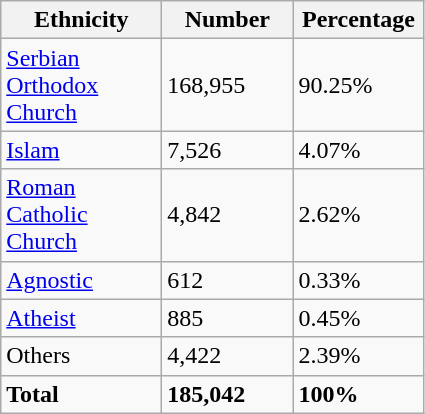<table class="wikitable">
<tr>
<th style="width:100px;">Ethnicity</th>
<th style="width:80px;">Number</th>
<th style="width:80px;">Percentage</th>
</tr>
<tr>
<td><a href='#'>Serbian Orthodox Church</a></td>
<td>168,955</td>
<td>90.25%</td>
</tr>
<tr>
<td><a href='#'>Islam</a></td>
<td>7,526</td>
<td>4.07%</td>
</tr>
<tr>
<td><a href='#'>Roman Catholic Church</a></td>
<td>4,842</td>
<td>2.62%</td>
</tr>
<tr>
<td><a href='#'>Agnostic</a></td>
<td>612</td>
<td>0.33%</td>
</tr>
<tr>
<td><a href='#'>Atheist</a></td>
<td>885</td>
<td>0.45%</td>
</tr>
<tr>
<td>Others</td>
<td>4,422</td>
<td>2.39%</td>
</tr>
<tr>
<td><strong>Total</strong></td>
<td><strong>185,042</strong></td>
<td><strong>100%</strong></td>
</tr>
</table>
